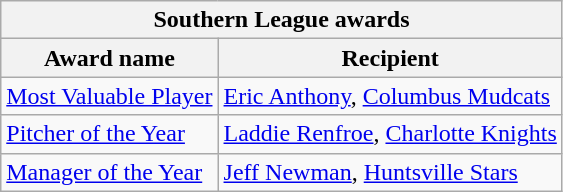<table class="wikitable">
<tr>
<th colspan="2">Southern League awards</th>
</tr>
<tr>
<th>Award name</th>
<th>Recipient</th>
</tr>
<tr>
<td><a href='#'>Most Valuable Player</a></td>
<td><a href='#'>Eric Anthony</a>, <a href='#'>Columbus Mudcats</a></td>
</tr>
<tr>
<td><a href='#'>Pitcher of the Year</a></td>
<td><a href='#'>Laddie Renfroe</a>, <a href='#'>Charlotte Knights</a></td>
</tr>
<tr>
<td><a href='#'>Manager of the Year</a></td>
<td><a href='#'>Jeff Newman</a>, <a href='#'>Huntsville Stars</a></td>
</tr>
</table>
